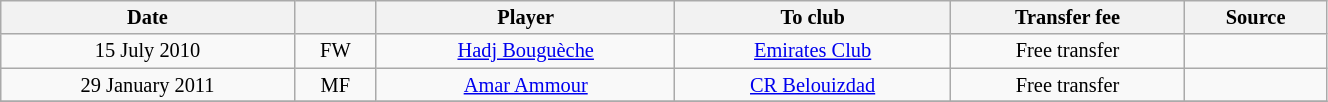<table class="wikitable sortable" style="width:70%; text-align:center; font-size:85%; text-align:centre;">
<tr>
<th>Date</th>
<th></th>
<th>Player</th>
<th>To club</th>
<th>Transfer fee</th>
<th>Source</th>
</tr>
<tr>
<td>15 July 2010</td>
<td>FW</td>
<td> <a href='#'>Hadj Bouguèche</a></td>
<td> <a href='#'>Emirates Club</a></td>
<td>Free transfer</td>
<td></td>
</tr>
<tr>
<td>29 January 2011</td>
<td>MF</td>
<td> <a href='#'>Amar Ammour</a></td>
<td><a href='#'>CR Belouizdad</a></td>
<td>Free transfer</td>
<td></td>
</tr>
<tr>
</tr>
</table>
